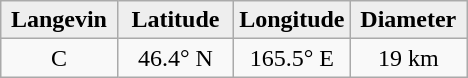<table class="wikitable">
<tr>
<th width="25%" style="background:#eeeeee;">Langevin</th>
<th width="25%" style="background:#eeeeee;">Latitude</th>
<th width="25%" style="background:#eeeeee;">Longitude</th>
<th width="25%" style="background:#eeeeee;">Diameter</th>
</tr>
<tr>
<td align="center">C</td>
<td align="center">46.4° N</td>
<td align="center">165.5° E</td>
<td align="center">19 km</td>
</tr>
</table>
